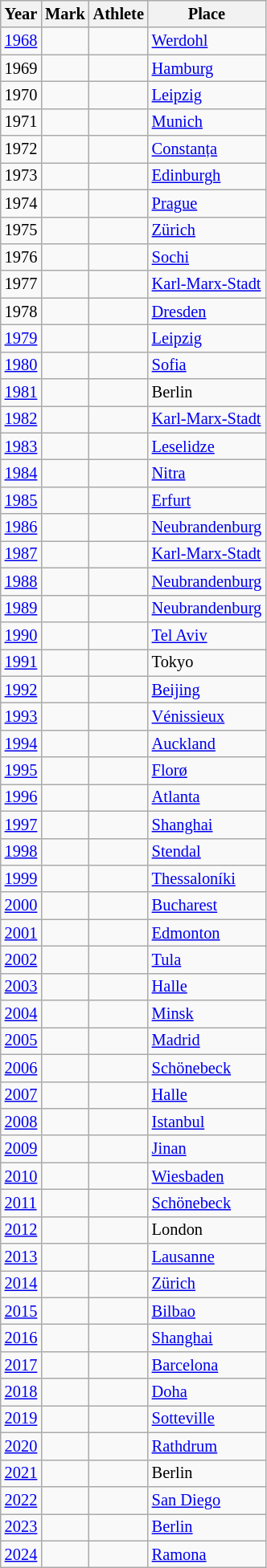<table class="wikitable sortable" style="font-size:85%;">
<tr>
<th>Year</th>
<th>Mark</th>
<th>Athlete</th>
<th>Place</th>
</tr>
<tr>
<td><a href='#'>1968</a></td>
<td></td>
<td align=left></td>
<td><a href='#'>Werdohl</a></td>
</tr>
<tr>
<td>1969</td>
<td></td>
<td align=left></td>
<td><a href='#'>Hamburg</a></td>
</tr>
<tr>
<td>1970</td>
<td></td>
<td align=left></td>
<td><a href='#'>Leipzig</a></td>
</tr>
<tr>
<td>1971</td>
<td></td>
<td align=left></td>
<td><a href='#'>Munich</a></td>
</tr>
<tr>
<td>1972</td>
<td></td>
<td align=left></td>
<td><a href='#'>Constanța</a></td>
</tr>
<tr>
<td>1973</td>
<td></td>
<td align=left></td>
<td><a href='#'>Edinburgh</a></td>
</tr>
<tr>
<td>1974</td>
<td></td>
<td align=left></td>
<td><a href='#'>Prague</a></td>
</tr>
<tr>
<td>1975</td>
<td></td>
<td align=left></td>
<td><a href='#'>Zürich</a></td>
</tr>
<tr>
<td>1976</td>
<td></td>
<td align=left></td>
<td><a href='#'>Sochi</a></td>
</tr>
<tr>
<td>1977</td>
<td></td>
<td align=left></td>
<td><a href='#'>Karl-Marx-Stadt</a></td>
</tr>
<tr>
<td>1978</td>
<td></td>
<td align=left></td>
<td><a href='#'>Dresden</a></td>
</tr>
<tr>
<td><a href='#'>1979</a></td>
<td></td>
<td align=left></td>
<td><a href='#'>Leipzig</a></td>
</tr>
<tr>
<td><a href='#'>1980</a></td>
<td></td>
<td align=left></td>
<td><a href='#'>Sofia</a></td>
</tr>
<tr>
<td><a href='#'>1981</a></td>
<td></td>
<td align=left></td>
<td>Berlin</td>
</tr>
<tr>
<td><a href='#'>1982</a></td>
<td></td>
<td align=left></td>
<td><a href='#'>Karl-Marx-Stadt</a></td>
</tr>
<tr>
<td><a href='#'>1983</a></td>
<td></td>
<td align=left></td>
<td><a href='#'>Leselidze</a></td>
</tr>
<tr>
<td><a href='#'>1984</a></td>
<td></td>
<td align=left></td>
<td><a href='#'>Nitra</a></td>
</tr>
<tr>
<td><a href='#'>1985</a></td>
<td></td>
<td align=left></td>
<td><a href='#'>Erfurt</a></td>
</tr>
<tr>
<td><a href='#'>1986</a></td>
<td></td>
<td align=left></td>
<td><a href='#'>Neubrandenburg</a></td>
</tr>
<tr>
<td><a href='#'>1987</a></td>
<td></td>
<td align=left></td>
<td><a href='#'>Karl-Marx-Stadt</a></td>
</tr>
<tr>
<td><a href='#'>1988</a></td>
<td></td>
<td align=left></td>
<td><a href='#'>Neubrandenburg</a></td>
</tr>
<tr>
<td><a href='#'>1989</a></td>
<td></td>
<td align=left></td>
<td><a href='#'>Neubrandenburg</a></td>
</tr>
<tr>
<td><a href='#'>1990</a></td>
<td></td>
<td align=left></td>
<td><a href='#'>Tel Aviv</a></td>
</tr>
<tr>
<td><a href='#'>1991</a></td>
<td></td>
<td align=left></td>
<td>Tokyo</td>
</tr>
<tr>
<td><a href='#'>1992</a></td>
<td></td>
<td align=left></td>
<td><a href='#'>Beijing</a></td>
</tr>
<tr>
<td><a href='#'>1993</a></td>
<td></td>
<td align=left></td>
<td><a href='#'>Vénissieux</a></td>
</tr>
<tr>
<td><a href='#'>1994</a></td>
<td></td>
<td align=left></td>
<td><a href='#'>Auckland</a></td>
</tr>
<tr>
<td><a href='#'>1995</a></td>
<td></td>
<td align=left></td>
<td><a href='#'>Florø</a></td>
</tr>
<tr>
<td><a href='#'>1996</a></td>
<td></td>
<td align=left></td>
<td><a href='#'>Atlanta</a></td>
</tr>
<tr>
<td><a href='#'>1997</a></td>
<td></td>
<td align=left></td>
<td><a href='#'>Shanghai</a></td>
</tr>
<tr>
<td><a href='#'>1998</a></td>
<td></td>
<td align=left></td>
<td><a href='#'>Stendal</a></td>
</tr>
<tr>
<td><a href='#'>1999</a></td>
<td></td>
<td align=left></td>
<td><a href='#'>Thessaloníki</a></td>
</tr>
<tr>
<td><a href='#'>2000</a></td>
<td></td>
<td align=left></td>
<td><a href='#'>Bucharest</a></td>
</tr>
<tr>
<td><a href='#'>2001</a></td>
<td></td>
<td align=left></td>
<td><a href='#'>Edmonton</a></td>
</tr>
<tr>
<td><a href='#'>2002</a></td>
<td></td>
<td align=left></td>
<td><a href='#'>Tula</a></td>
</tr>
<tr>
<td><a href='#'>2003</a></td>
<td></td>
<td align=left></td>
<td><a href='#'>Halle</a></td>
</tr>
<tr>
<td><a href='#'>2004</a></td>
<td></td>
<td align=left></td>
<td><a href='#'>Minsk</a></td>
</tr>
<tr>
<td><a href='#'>2005</a></td>
<td></td>
<td align=left></td>
<td><a href='#'>Madrid</a></td>
</tr>
<tr>
<td><a href='#'>2006</a></td>
<td></td>
<td align=left></td>
<td><a href='#'>Schönebeck</a></td>
</tr>
<tr>
<td><a href='#'>2007</a></td>
<td></td>
<td align=left></td>
<td><a href='#'>Halle</a></td>
</tr>
<tr>
<td><a href='#'>2008</a></td>
<td></td>
<td align=left></td>
<td><a href='#'>Istanbul</a></td>
</tr>
<tr>
<td><a href='#'>2009</a></td>
<td></td>
<td align=left></td>
<td><a href='#'>Jinan</a></td>
</tr>
<tr>
<td><a href='#'>2010</a></td>
<td></td>
<td align=left></td>
<td><a href='#'>Wiesbaden</a></td>
</tr>
<tr>
<td><a href='#'>2011</a></td>
<td></td>
<td align=left></td>
<td><a href='#'>Schönebeck</a></td>
</tr>
<tr>
<td><a href='#'>2012</a></td>
<td></td>
<td align=left></td>
<td>London</td>
</tr>
<tr>
<td><a href='#'>2013</a></td>
<td></td>
<td align=left></td>
<td><a href='#'>Lausanne</a></td>
</tr>
<tr>
<td><a href='#'>2014</a></td>
<td></td>
<td align=left></td>
<td><a href='#'>Zürich</a></td>
</tr>
<tr>
<td><a href='#'>2015</a></td>
<td></td>
<td align=left></td>
<td><a href='#'>Bilbao</a></td>
</tr>
<tr>
<td><a href='#'>2016</a></td>
<td></td>
<td align=left></td>
<td><a href='#'>Shanghai</a></td>
</tr>
<tr>
<td><a href='#'>2017</a></td>
<td></td>
<td align=left></td>
<td><a href='#'>Barcelona</a></td>
</tr>
<tr>
<td><a href='#'>2018</a></td>
<td></td>
<td align=left></td>
<td><a href='#'>Doha</a></td>
</tr>
<tr>
<td><a href='#'>2019</a></td>
<td></td>
<td align=left></td>
<td><a href='#'>Sotteville</a></td>
</tr>
<tr>
<td><a href='#'>2020</a></td>
<td></td>
<td align=left></td>
<td><a href='#'>Rathdrum</a></td>
</tr>
<tr>
<td><a href='#'>2021</a></td>
<td></td>
<td align=left></td>
<td>Berlin</td>
</tr>
<tr>
<td><a href='#'>2022</a></td>
<td></td>
<td align=left></td>
<td><a href='#'>San Diego</a></td>
</tr>
<tr>
<td><a href='#'>2023</a></td>
<td></td>
<td align=left></td>
<td><a href='#'>Berlin</a></td>
</tr>
<tr>
<td><a href='#'>2024</a></td>
<td></td>
<td align=left></td>
<td><a href='#'>Ramona</a></td>
</tr>
</table>
